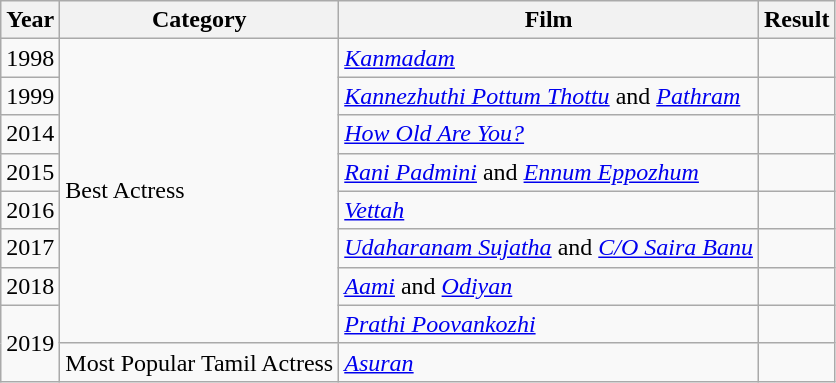<table class="wikitable">
<tr>
<th>Year</th>
<th>Category</th>
<th>Film</th>
<th>Result</th>
</tr>
<tr>
<td>1998</td>
<td rowspan="8">Best Actress</td>
<td><em><a href='#'>Kanmadam</a></em></td>
<td></td>
</tr>
<tr>
<td>1999</td>
<td><em><a href='#'>Kannezhuthi Pottum Thottu</a></em> and <em><a href='#'>Pathram</a></em></td>
<td></td>
</tr>
<tr>
<td>2014</td>
<td><em><a href='#'>How Old Are You?</a></em></td>
<td></td>
</tr>
<tr>
<td>2015</td>
<td><em><a href='#'>Rani Padmini</a></em> and <em><a href='#'>Ennum Eppozhum</a></em></td>
<td></td>
</tr>
<tr>
<td>2016</td>
<td><em><a href='#'>Vettah</a></em></td>
<td></td>
</tr>
<tr>
<td>2017</td>
<td><em><a href='#'>Udaharanam Sujatha</a></em> and <em><a href='#'>C/O Saira Banu</a></em></td>
<td></td>
</tr>
<tr>
<td>2018</td>
<td><em><a href='#'>Aami</a></em> and <em><a href='#'>Odiyan</a></em></td>
<td></td>
</tr>
<tr>
<td rowspan="2">2019</td>
<td><em><a href='#'>Prathi Poovankozhi</a></em></td>
<td></td>
</tr>
<tr>
<td>Most Popular Tamil Actress</td>
<td><a href='#'><em>Asuran</em></a></td>
<td></td>
</tr>
</table>
